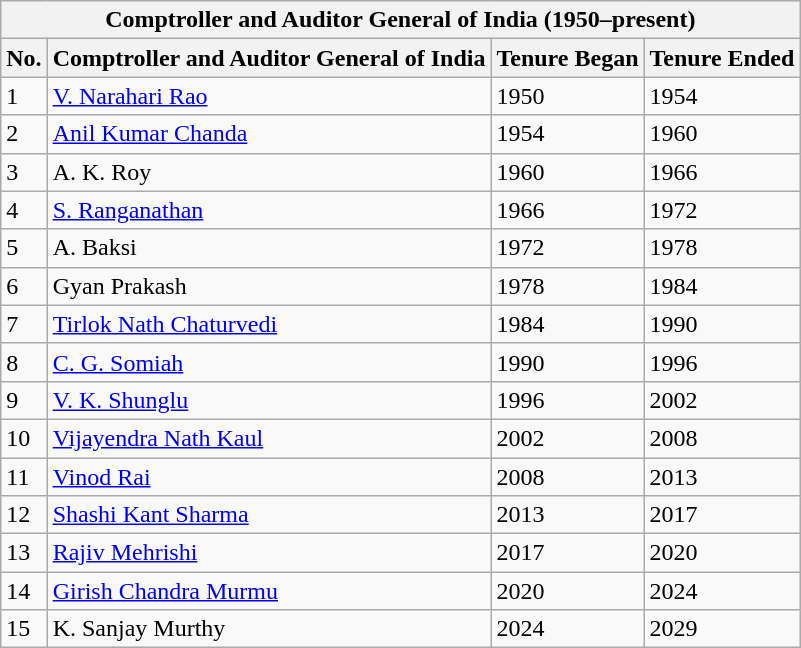<table class="wikitable">
<tr>
<th colspan="4">Comptroller and Auditor General of India (1950–present)</th>
</tr>
<tr>
<th>No.</th>
<th>Comptroller and Auditor General of India</th>
<th>Tenure Began</th>
<th>Tenure Ended</th>
</tr>
<tr>
<td>1</td>
<td><a href='#'>V. Narahari Rao</a></td>
<td>1950</td>
<td>1954</td>
</tr>
<tr>
<td>2</td>
<td><a href='#'>Anil Kumar Chanda</a></td>
<td>1954</td>
<td>1960</td>
</tr>
<tr>
<td>3</td>
<td>A. K. Roy</td>
<td>1960</td>
<td>1966</td>
</tr>
<tr>
<td>4</td>
<td><a href='#'>S. Ranganathan</a></td>
<td>1966</td>
<td>1972</td>
</tr>
<tr>
<td>5</td>
<td>A. Baksi</td>
<td>1972</td>
<td>1978</td>
</tr>
<tr>
<td>6</td>
<td>Gyan Prakash</td>
<td>1978</td>
<td>1984</td>
</tr>
<tr>
<td>7</td>
<td><a href='#'>Tirlok Nath Chaturvedi</a></td>
<td>1984</td>
<td>1990</td>
</tr>
<tr>
<td>8</td>
<td><a href='#'>C. G. Somiah</a></td>
<td>1990</td>
<td>1996</td>
</tr>
<tr>
<td>9</td>
<td><a href='#'>V. K. Shunglu</a></td>
<td>1996</td>
<td>2002</td>
</tr>
<tr>
<td>10</td>
<td><a href='#'>Vijayendra Nath Kaul</a></td>
<td>2002</td>
<td>2008</td>
</tr>
<tr>
<td>11</td>
<td><a href='#'>Vinod Rai</a></td>
<td>2008</td>
<td>2013</td>
</tr>
<tr>
<td>12</td>
<td><a href='#'>Shashi Kant Sharma</a></td>
<td>2013</td>
<td>2017</td>
</tr>
<tr>
<td>13</td>
<td><a href='#'>Rajiv Mehrishi</a></td>
<td>2017</td>
<td>2020</td>
</tr>
<tr>
<td>14</td>
<td><a href='#'>Girish Chandra Murmu</a></td>
<td>2020</td>
<td>2024</td>
</tr>
<tr>
<td>15</td>
<td>K. Sanjay Murthy</td>
<td>2024</td>
<td>2029</td>
</tr>
</table>
